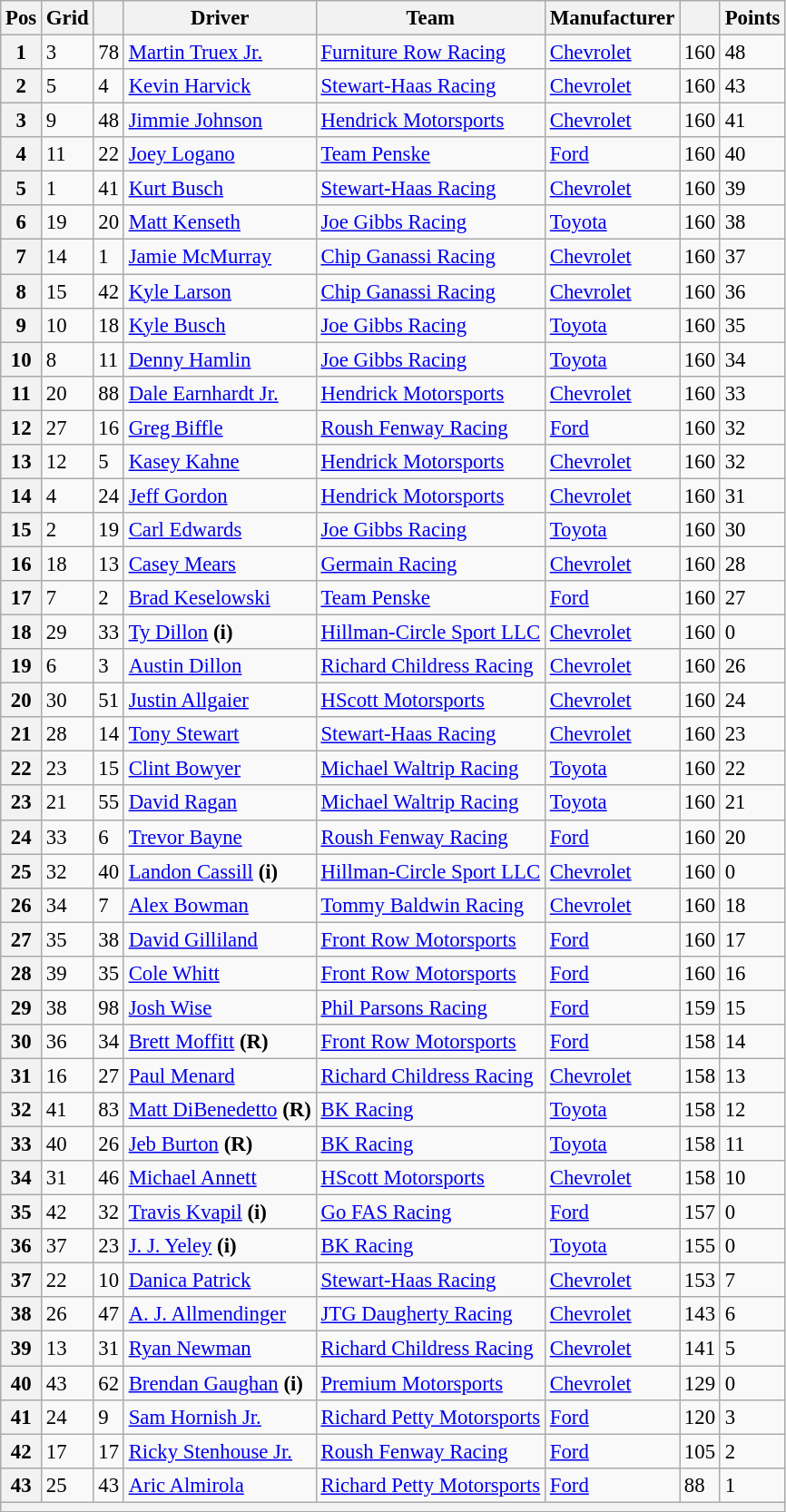<table class="wikitable" style="font-size:95%">
<tr>
<th>Pos</th>
<th>Grid</th>
<th></th>
<th>Driver</th>
<th>Team</th>
<th>Manufacturer</th>
<th></th>
<th>Points</th>
</tr>
<tr>
<th>1</th>
<td>3</td>
<td>78</td>
<td><a href='#'>Martin Truex Jr.</a></td>
<td><a href='#'>Furniture Row Racing</a></td>
<td><a href='#'>Chevrolet</a></td>
<td>160</td>
<td>48</td>
</tr>
<tr>
<th>2</th>
<td>5</td>
<td>4</td>
<td><a href='#'>Kevin Harvick</a></td>
<td><a href='#'>Stewart-Haas Racing</a></td>
<td><a href='#'>Chevrolet</a></td>
<td>160</td>
<td>43</td>
</tr>
<tr>
<th>3</th>
<td>9</td>
<td>48</td>
<td><a href='#'>Jimmie Johnson</a></td>
<td><a href='#'>Hendrick Motorsports</a></td>
<td><a href='#'>Chevrolet</a></td>
<td>160</td>
<td>41</td>
</tr>
<tr>
<th>4</th>
<td>11</td>
<td>22</td>
<td><a href='#'>Joey Logano</a></td>
<td><a href='#'>Team Penske</a></td>
<td><a href='#'>Ford</a></td>
<td>160</td>
<td>40</td>
</tr>
<tr>
<th>5</th>
<td>1</td>
<td>41</td>
<td><a href='#'>Kurt Busch</a></td>
<td><a href='#'>Stewart-Haas Racing</a></td>
<td><a href='#'>Chevrolet</a></td>
<td>160</td>
<td>39</td>
</tr>
<tr>
<th>6</th>
<td>19</td>
<td>20</td>
<td><a href='#'>Matt Kenseth</a></td>
<td><a href='#'>Joe Gibbs Racing</a></td>
<td><a href='#'>Toyota</a></td>
<td>160</td>
<td>38</td>
</tr>
<tr>
<th>7</th>
<td>14</td>
<td>1</td>
<td><a href='#'>Jamie McMurray</a></td>
<td><a href='#'>Chip Ganassi Racing</a></td>
<td><a href='#'>Chevrolet</a></td>
<td>160</td>
<td>37</td>
</tr>
<tr>
<th>8</th>
<td>15</td>
<td>42</td>
<td><a href='#'>Kyle Larson</a></td>
<td><a href='#'>Chip Ganassi Racing</a></td>
<td><a href='#'>Chevrolet</a></td>
<td>160</td>
<td>36</td>
</tr>
<tr>
<th>9</th>
<td>10</td>
<td>18</td>
<td><a href='#'>Kyle Busch</a></td>
<td><a href='#'>Joe Gibbs Racing</a></td>
<td><a href='#'>Toyota</a></td>
<td>160</td>
<td>35</td>
</tr>
<tr>
<th>10</th>
<td>8</td>
<td>11</td>
<td><a href='#'>Denny Hamlin</a></td>
<td><a href='#'>Joe Gibbs Racing</a></td>
<td><a href='#'>Toyota</a></td>
<td>160</td>
<td>34</td>
</tr>
<tr>
<th>11</th>
<td>20</td>
<td>88</td>
<td><a href='#'>Dale Earnhardt Jr.</a></td>
<td><a href='#'>Hendrick Motorsports</a></td>
<td><a href='#'>Chevrolet</a></td>
<td>160</td>
<td>33</td>
</tr>
<tr>
<th>12</th>
<td>27</td>
<td>16</td>
<td><a href='#'>Greg Biffle</a></td>
<td><a href='#'>Roush Fenway Racing</a></td>
<td><a href='#'>Ford</a></td>
<td>160</td>
<td>32</td>
</tr>
<tr>
<th>13</th>
<td>12</td>
<td>5</td>
<td><a href='#'>Kasey Kahne</a></td>
<td><a href='#'>Hendrick Motorsports</a></td>
<td><a href='#'>Chevrolet</a></td>
<td>160</td>
<td>32</td>
</tr>
<tr>
<th>14</th>
<td>4</td>
<td>24</td>
<td><a href='#'>Jeff Gordon</a></td>
<td><a href='#'>Hendrick Motorsports</a></td>
<td><a href='#'>Chevrolet</a></td>
<td>160</td>
<td>31</td>
</tr>
<tr>
<th>15</th>
<td>2</td>
<td>19</td>
<td><a href='#'>Carl Edwards</a></td>
<td><a href='#'>Joe Gibbs Racing</a></td>
<td><a href='#'>Toyota</a></td>
<td>160</td>
<td>30</td>
</tr>
<tr>
<th>16</th>
<td>18</td>
<td>13</td>
<td><a href='#'>Casey Mears</a></td>
<td><a href='#'>Germain Racing</a></td>
<td><a href='#'>Chevrolet</a></td>
<td>160</td>
<td>28</td>
</tr>
<tr>
<th>17</th>
<td>7</td>
<td>2</td>
<td><a href='#'>Brad Keselowski</a></td>
<td><a href='#'>Team Penske</a></td>
<td><a href='#'>Ford</a></td>
<td>160</td>
<td>27</td>
</tr>
<tr>
<th>18</th>
<td>29</td>
<td>33</td>
<td><a href='#'>Ty Dillon</a> <strong>(i)</strong></td>
<td><a href='#'>Hillman-Circle Sport LLC</a></td>
<td><a href='#'>Chevrolet</a></td>
<td>160</td>
<td>0</td>
</tr>
<tr>
<th>19</th>
<td>6</td>
<td>3</td>
<td><a href='#'>Austin Dillon</a></td>
<td><a href='#'>Richard Childress Racing</a></td>
<td><a href='#'>Chevrolet</a></td>
<td>160</td>
<td>26</td>
</tr>
<tr>
<th>20</th>
<td>30</td>
<td>51</td>
<td><a href='#'>Justin Allgaier</a></td>
<td><a href='#'>HScott Motorsports</a></td>
<td><a href='#'>Chevrolet</a></td>
<td>160</td>
<td>24</td>
</tr>
<tr>
<th>21</th>
<td>28</td>
<td>14</td>
<td><a href='#'>Tony Stewart</a></td>
<td><a href='#'>Stewart-Haas Racing</a></td>
<td><a href='#'>Chevrolet</a></td>
<td>160</td>
<td>23</td>
</tr>
<tr>
<th>22</th>
<td>23</td>
<td>15</td>
<td><a href='#'>Clint Bowyer</a></td>
<td><a href='#'>Michael Waltrip Racing</a></td>
<td><a href='#'>Toyota</a></td>
<td>160</td>
<td>22</td>
</tr>
<tr>
<th>23</th>
<td>21</td>
<td>55</td>
<td><a href='#'>David Ragan</a></td>
<td><a href='#'>Michael Waltrip Racing</a></td>
<td><a href='#'>Toyota</a></td>
<td>160</td>
<td>21</td>
</tr>
<tr>
<th>24</th>
<td>33</td>
<td>6</td>
<td><a href='#'>Trevor Bayne</a></td>
<td><a href='#'>Roush Fenway Racing</a></td>
<td><a href='#'>Ford</a></td>
<td>160</td>
<td>20</td>
</tr>
<tr>
<th>25</th>
<td>32</td>
<td>40</td>
<td><a href='#'>Landon Cassill</a> <strong>(i)</strong></td>
<td><a href='#'>Hillman-Circle Sport LLC</a></td>
<td><a href='#'>Chevrolet</a></td>
<td>160</td>
<td>0</td>
</tr>
<tr>
<th>26</th>
<td>34</td>
<td>7</td>
<td><a href='#'>Alex Bowman</a></td>
<td><a href='#'>Tommy Baldwin Racing</a></td>
<td><a href='#'>Chevrolet</a></td>
<td>160</td>
<td>18</td>
</tr>
<tr>
<th>27</th>
<td>35</td>
<td>38</td>
<td><a href='#'>David Gilliland</a></td>
<td><a href='#'>Front Row Motorsports</a></td>
<td><a href='#'>Ford</a></td>
<td>160</td>
<td>17</td>
</tr>
<tr>
<th>28</th>
<td>39</td>
<td>35</td>
<td><a href='#'>Cole Whitt</a></td>
<td><a href='#'>Front Row Motorsports</a></td>
<td><a href='#'>Ford</a></td>
<td>160</td>
<td>16</td>
</tr>
<tr>
<th>29</th>
<td>38</td>
<td>98</td>
<td><a href='#'>Josh Wise</a></td>
<td><a href='#'>Phil Parsons Racing</a></td>
<td><a href='#'>Ford</a></td>
<td>159</td>
<td>15</td>
</tr>
<tr>
<th>30</th>
<td>36</td>
<td>34</td>
<td><a href='#'>Brett Moffitt</a> <strong>(R)</strong></td>
<td><a href='#'>Front Row Motorsports</a></td>
<td><a href='#'>Ford</a></td>
<td>158</td>
<td>14</td>
</tr>
<tr>
<th>31</th>
<td>16</td>
<td>27</td>
<td><a href='#'>Paul Menard</a></td>
<td><a href='#'>Richard Childress Racing</a></td>
<td><a href='#'>Chevrolet</a></td>
<td>158</td>
<td>13</td>
</tr>
<tr>
<th>32</th>
<td>41</td>
<td>83</td>
<td><a href='#'>Matt DiBenedetto</a> <strong>(R)</strong></td>
<td><a href='#'>BK Racing</a></td>
<td><a href='#'>Toyota</a></td>
<td>158</td>
<td>12</td>
</tr>
<tr>
<th>33</th>
<td>40</td>
<td>26</td>
<td><a href='#'>Jeb Burton</a> <strong>(R)</strong></td>
<td><a href='#'>BK Racing</a></td>
<td><a href='#'>Toyota</a></td>
<td>158</td>
<td>11</td>
</tr>
<tr>
<th>34</th>
<td>31</td>
<td>46</td>
<td><a href='#'>Michael Annett</a></td>
<td><a href='#'>HScott Motorsports</a></td>
<td><a href='#'>Chevrolet</a></td>
<td>158</td>
<td>10</td>
</tr>
<tr>
<th>35</th>
<td>42</td>
<td>32</td>
<td><a href='#'>Travis Kvapil</a> <strong>(i)</strong></td>
<td><a href='#'>Go FAS Racing</a></td>
<td><a href='#'>Ford</a></td>
<td>157</td>
<td>0</td>
</tr>
<tr>
<th>36</th>
<td>37</td>
<td>23</td>
<td><a href='#'>J. J. Yeley</a> <strong>(i)</strong></td>
<td><a href='#'>BK Racing</a></td>
<td><a href='#'>Toyota</a></td>
<td>155</td>
<td>0</td>
</tr>
<tr>
<th>37</th>
<td>22</td>
<td>10</td>
<td><a href='#'>Danica Patrick</a></td>
<td><a href='#'>Stewart-Haas Racing</a></td>
<td><a href='#'>Chevrolet</a></td>
<td>153</td>
<td>7</td>
</tr>
<tr>
<th>38</th>
<td>26</td>
<td>47</td>
<td><a href='#'>A. J. Allmendinger</a></td>
<td><a href='#'>JTG Daugherty Racing</a></td>
<td><a href='#'>Chevrolet</a></td>
<td>143</td>
<td>6</td>
</tr>
<tr>
<th>39</th>
<td>13</td>
<td>31</td>
<td><a href='#'>Ryan Newman</a></td>
<td><a href='#'>Richard Childress Racing</a></td>
<td><a href='#'>Chevrolet</a></td>
<td>141</td>
<td>5</td>
</tr>
<tr>
<th>40</th>
<td>43</td>
<td>62</td>
<td><a href='#'>Brendan Gaughan</a> <strong>(i)</strong></td>
<td><a href='#'>Premium Motorsports</a></td>
<td><a href='#'>Chevrolet</a></td>
<td>129</td>
<td>0</td>
</tr>
<tr>
<th>41</th>
<td>24</td>
<td>9</td>
<td><a href='#'>Sam Hornish Jr.</a></td>
<td><a href='#'>Richard Petty Motorsports</a></td>
<td><a href='#'>Ford</a></td>
<td>120</td>
<td>3</td>
</tr>
<tr>
<th>42</th>
<td>17</td>
<td>17</td>
<td><a href='#'>Ricky Stenhouse Jr.</a></td>
<td><a href='#'>Roush Fenway Racing</a></td>
<td><a href='#'>Ford</a></td>
<td>105</td>
<td>2</td>
</tr>
<tr>
<th>43</th>
<td>25</td>
<td>43</td>
<td><a href='#'>Aric Almirola</a></td>
<td><a href='#'>Richard Petty Motorsports</a></td>
<td><a href='#'>Ford</a></td>
<td>88</td>
<td>1</td>
</tr>
<tr>
<th colspan="8"></th>
</tr>
</table>
